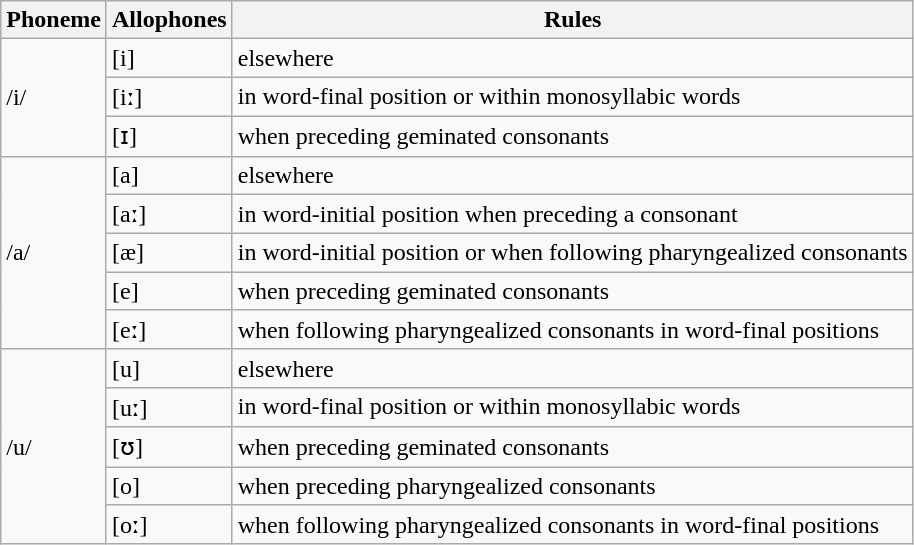<table class="wikitable">
<tr>
<th>Phoneme</th>
<th>Allophones</th>
<th>Rules</th>
</tr>
<tr>
<td rowspan="3">/i/</td>
<td>[i]</td>
<td>elsewhere</td>
</tr>
<tr>
<td>[iː]</td>
<td>in word-final position or within monosyllabic words</td>
</tr>
<tr>
<td>[ɪ]</td>
<td>when preceding geminated consonants</td>
</tr>
<tr>
<td rowspan="5">/a/</td>
<td>[a]</td>
<td>elsewhere</td>
</tr>
<tr>
<td>[aː]</td>
<td>in word-initial position when preceding a consonant</td>
</tr>
<tr>
<td>[æ]</td>
<td>in word-initial position or when following pharyngealized consonants</td>
</tr>
<tr>
<td>[e]</td>
<td>when preceding geminated consonants</td>
</tr>
<tr>
<td>[eː]</td>
<td>when following pharyngealized consonants in word-final positions</td>
</tr>
<tr>
<td rowspan="5">/u/</td>
<td>[u]</td>
<td>elsewhere</td>
</tr>
<tr>
<td>[uː]</td>
<td>in word-final position or within monosyllabic words</td>
</tr>
<tr>
<td>[ʊ]</td>
<td>when preceding geminated consonants</td>
</tr>
<tr>
<td>[o]</td>
<td>when preceding pharyngealized consonants</td>
</tr>
<tr>
<td>[oː]</td>
<td>when following pharyngealized consonants in word-final positions</td>
</tr>
</table>
